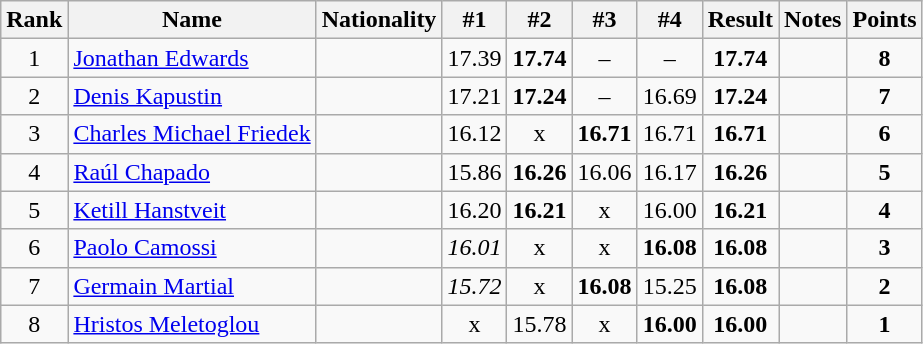<table class="wikitable sortable" style="text-align:center">
<tr>
<th>Rank</th>
<th>Name</th>
<th>Nationality</th>
<th>#1</th>
<th>#2</th>
<th>#3</th>
<th>#4</th>
<th>Result</th>
<th>Notes</th>
<th>Points</th>
</tr>
<tr>
<td>1</td>
<td align=left><a href='#'>Jonathan Edwards</a></td>
<td align=left></td>
<td>17.39</td>
<td><strong>17.74</strong></td>
<td>–</td>
<td>–</td>
<td><strong>17.74</strong></td>
<td></td>
<td><strong>8</strong></td>
</tr>
<tr>
<td>2</td>
<td align=left><a href='#'>Denis Kapustin</a></td>
<td align=left></td>
<td>17.21</td>
<td><strong>17.24</strong></td>
<td>–</td>
<td>16.69</td>
<td><strong>17.24</strong></td>
<td></td>
<td><strong>7</strong></td>
</tr>
<tr>
<td>3</td>
<td align=left><a href='#'>Charles Michael Friedek</a></td>
<td align=left></td>
<td>16.12</td>
<td>x</td>
<td><strong>16.71</strong></td>
<td>16.71</td>
<td><strong>16.71</strong></td>
<td></td>
<td><strong>6</strong></td>
</tr>
<tr>
<td>4</td>
<td align=left><a href='#'>Raúl Chapado</a></td>
<td align=left></td>
<td>15.86</td>
<td><strong>16.26</strong></td>
<td>16.06</td>
<td>16.17</td>
<td><strong>16.26</strong></td>
<td></td>
<td><strong>5</strong></td>
</tr>
<tr>
<td>5</td>
<td align=left><a href='#'>Ketill Hanstveit</a></td>
<td align=left></td>
<td>16.20</td>
<td><strong>16.21</strong></td>
<td>x</td>
<td>16.00</td>
<td><strong>16.21</strong></td>
<td></td>
<td><strong>4</strong></td>
</tr>
<tr>
<td>6</td>
<td align=left><a href='#'>Paolo Camossi</a></td>
<td align=left></td>
<td><em>16.01</em></td>
<td>x</td>
<td>x</td>
<td><strong>16.08</strong></td>
<td><strong>16.08</strong></td>
<td></td>
<td><strong>3</strong></td>
</tr>
<tr>
<td>7</td>
<td align=left><a href='#'>Germain Martial</a></td>
<td align=left></td>
<td><em>15.72</em></td>
<td>x</td>
<td><strong>16.08</strong></td>
<td>15.25</td>
<td><strong>16.08</strong></td>
<td></td>
<td><strong>2</strong></td>
</tr>
<tr>
<td>8</td>
<td align=left><a href='#'>Hristos Meletoglou</a></td>
<td align=left></td>
<td>x</td>
<td>15.78</td>
<td>x</td>
<td><strong>16.00</strong></td>
<td><strong>16.00</strong></td>
<td></td>
<td><strong>1</strong></td>
</tr>
</table>
